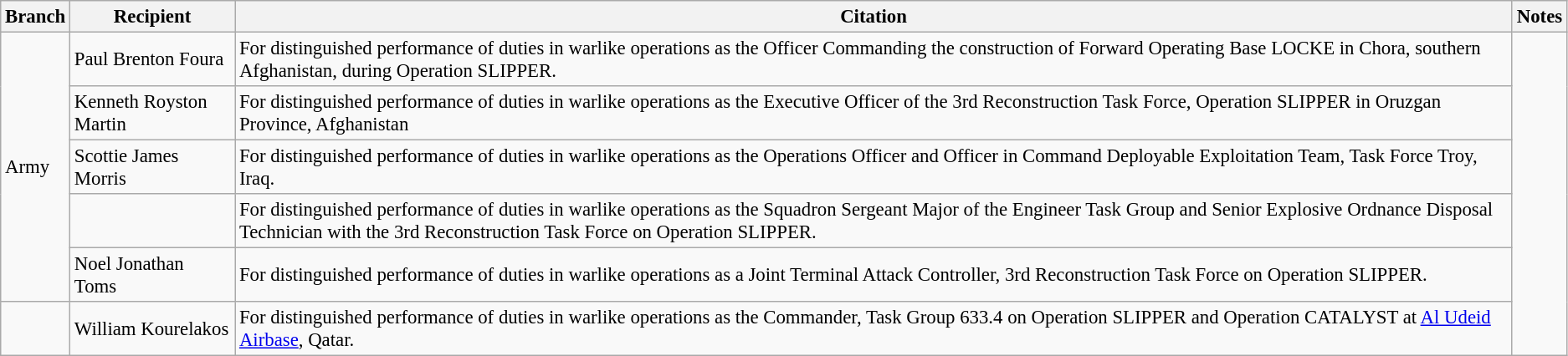<table class="wikitable" style="font-size:95%;">
<tr>
<th>Branch</th>
<th>Recipient</th>
<th>Citation</th>
<th>Notes</th>
</tr>
<tr>
<td rowspan=5>Army</td>
<td> Paul Brenton Foura</td>
<td>For distinguished performance of duties in warlike operations as the Officer Commanding the construction of Forward Operating Base LOCKE in Chora, southern Afghanistan, during Operation SLIPPER.</td>
<td rowspan=6></td>
</tr>
<tr>
<td> Kenneth Royston Martin</td>
<td>For distinguished performance of duties in warlike operations as the Executive Officer of the 3rd Reconstruction Task Force, Operation SLIPPER in Oruzgan Province, Afghanistan</td>
</tr>
<tr>
<td> Scottie James Morris</td>
<td>For distinguished performance of duties in warlike operations as the Operations Officer and Officer in Command Deployable Exploitation Team, Task Force Troy, Iraq.</td>
</tr>
<tr>
<td></td>
<td>For distinguished performance of duties in warlike operations as the Squadron Sergeant Major of the Engineer Task Group and Senior Explosive Ordnance Disposal Technician with the 3rd Reconstruction Task Force on Operation SLIPPER.</td>
</tr>
<tr>
<td> Noel Jonathan Toms</td>
<td>For distinguished performance of duties in warlike operations as a Joint Terminal Attack Controller, 3rd Reconstruction Task Force on Operation SLIPPER.</td>
</tr>
<tr>
<td></td>
<td> William Kourelakos </td>
<td>For distinguished performance of duties in warlike operations as the Commander, Task Group 633.4 on Operation SLIPPER and Operation CATALYST at <a href='#'>Al Udeid Airbase</a>, Qatar.</td>
</tr>
</table>
